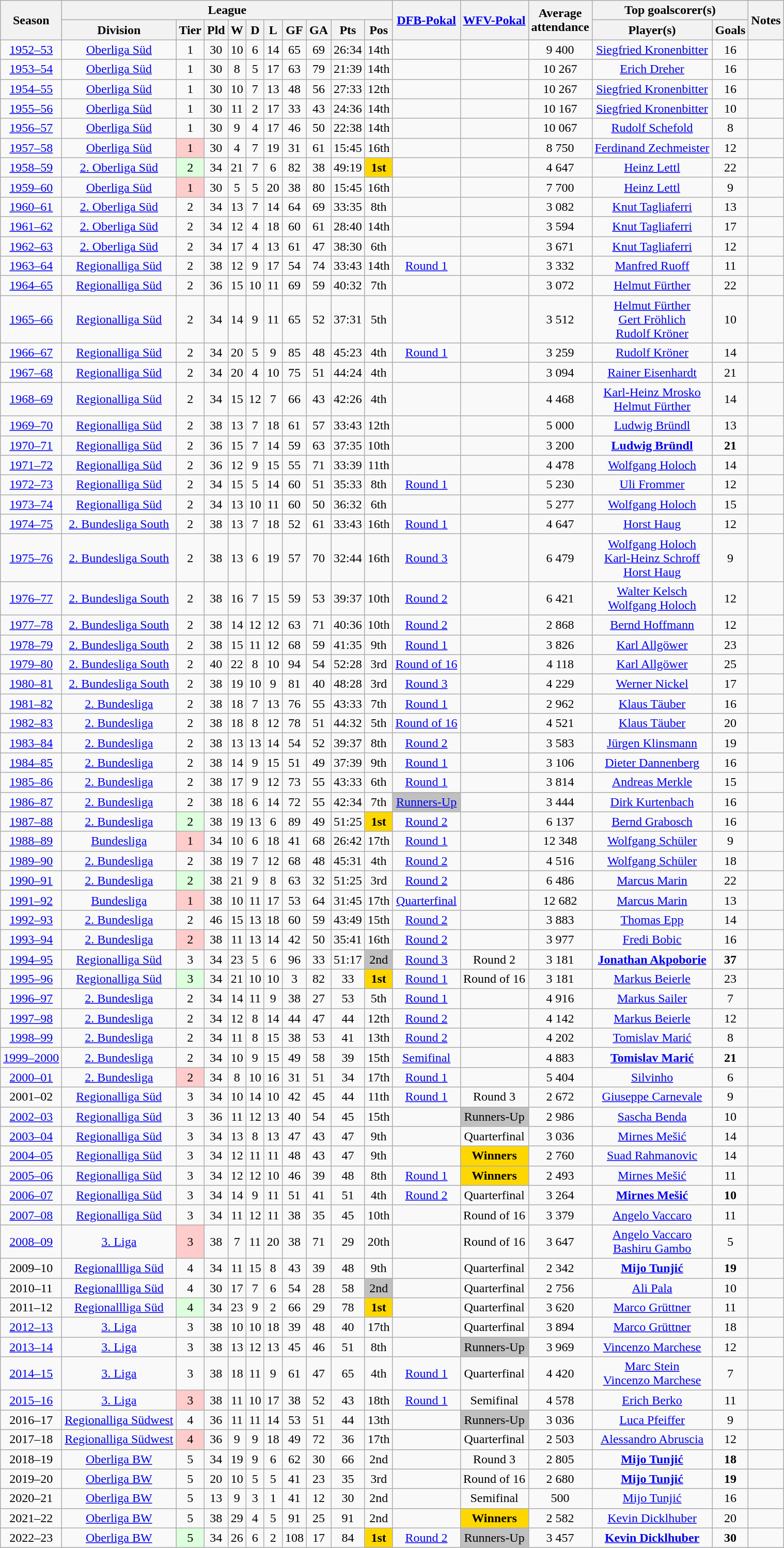<table class="wikitable" style="text-align: center">
<tr>
<th rowspan=2>Season</th>
<th colspan=10>League</th>
<th rowspan=2><a href='#'>DFB-Pokal</a></th>
<th rowspan=2><a href='#'>WFV-Pokal</a></th>
<th rowspan=2>Average<br>attendance</th>
<th colspan=2>Top goalscorer(s)</th>
<th rowspan=2>Notes</th>
</tr>
<tr>
<th>Division</th>
<th>Tier</th>
<th>Pld</th>
<th>W</th>
<th>D</th>
<th>L</th>
<th>GF</th>
<th>GA</th>
<th>Pts</th>
<th>Pos</th>
<th>Player(s)</th>
<th>Goals</th>
</tr>
<tr>
<td><a href='#'>1952–53</a></td>
<td><a href='#'>Oberliga Süd</a></td>
<td>1</td>
<td>30</td>
<td>10</td>
<td>6</td>
<td>14</td>
<td>65</td>
<td>69</td>
<td>26:34</td>
<td>14th</td>
<td></td>
<td></td>
<td>9 400</td>
<td><a href='#'>Siegfried Kronenbitter</a></td>
<td>16</td>
<td></td>
</tr>
<tr>
<td><a href='#'>1953–54</a></td>
<td><a href='#'>Oberliga Süd</a></td>
<td>1</td>
<td>30</td>
<td>8</td>
<td>5</td>
<td>17</td>
<td>63</td>
<td>79</td>
<td>21:39</td>
<td>14th</td>
<td></td>
<td></td>
<td>10 267</td>
<td><a href='#'>Erich Dreher</a></td>
<td>16</td>
<td></td>
</tr>
<tr>
<td><a href='#'>1954–55</a></td>
<td><a href='#'>Oberliga Süd</a></td>
<td>1</td>
<td>30</td>
<td>10</td>
<td>7</td>
<td>13</td>
<td>48</td>
<td>56</td>
<td>27:33</td>
<td>12th</td>
<td></td>
<td></td>
<td>10 267</td>
<td><a href='#'>Siegfried Kronenbitter</a></td>
<td>16</td>
<td></td>
</tr>
<tr>
<td><a href='#'>1955–56</a></td>
<td><a href='#'>Oberliga Süd</a></td>
<td>1</td>
<td>30</td>
<td>11</td>
<td>2</td>
<td>17</td>
<td>33</td>
<td>43</td>
<td>24:36</td>
<td>14th</td>
<td></td>
<td></td>
<td>10 167</td>
<td><a href='#'>Siegfried Kronenbitter</a></td>
<td>10</td>
<td></td>
</tr>
<tr>
<td><a href='#'>1956–57</a></td>
<td><a href='#'>Oberliga Süd</a></td>
<td>1</td>
<td>30</td>
<td>9</td>
<td>4</td>
<td>17</td>
<td>46</td>
<td>50</td>
<td>22:38</td>
<td>14th</td>
<td></td>
<td></td>
<td>10 067</td>
<td><a href='#'>Rudolf Schefold</a></td>
<td>8</td>
<td></td>
</tr>
<tr>
<td><a href='#'>1957–58</a></td>
<td><a href='#'>Oberliga Süd</a></td>
<td bgcolor="#FFCCCC">1</td>
<td>30</td>
<td>4</td>
<td>7</td>
<td>19</td>
<td>31</td>
<td>61</td>
<td>15:45</td>
<td>16th</td>
<td></td>
<td></td>
<td>8 750</td>
<td><a href='#'>Ferdinand Zechmeister</a></td>
<td>12</td>
<td></td>
</tr>
<tr>
<td><a href='#'>1958–59</a></td>
<td><a href='#'>2. Oberliga Süd</a></td>
<td bgcolor="#DDFFDD">2</td>
<td>34</td>
<td>21</td>
<td>7</td>
<td>6</td>
<td>82</td>
<td>38</td>
<td>49:19</td>
<td bgcolor=gold><strong>1st</strong></td>
<td></td>
<td></td>
<td>4 647</td>
<td><a href='#'>Heinz Lettl</a></td>
<td>22</td>
<td></td>
</tr>
<tr>
<td><a href='#'>1959–60</a></td>
<td><a href='#'>Oberliga Süd</a></td>
<td bgcolor="#FFCCCC">1</td>
<td>30</td>
<td>5</td>
<td>5</td>
<td>20</td>
<td>38</td>
<td>80</td>
<td>15:45</td>
<td>16th</td>
<td></td>
<td></td>
<td>7 700</td>
<td><a href='#'>Heinz Lettl</a></td>
<td>9</td>
<td></td>
</tr>
<tr>
<td><a href='#'>1960–61</a></td>
<td><a href='#'>2. Oberliga Süd</a></td>
<td>2</td>
<td>34</td>
<td>13</td>
<td>7</td>
<td>14</td>
<td>64</td>
<td>69</td>
<td>33:35</td>
<td>8th</td>
<td></td>
<td></td>
<td>3 082</td>
<td><a href='#'>Knut Tagliaferri</a></td>
<td>13</td>
<td></td>
</tr>
<tr>
<td><a href='#'>1961–62</a></td>
<td><a href='#'>2. Oberliga Süd</a></td>
<td>2</td>
<td>34</td>
<td>12</td>
<td>4</td>
<td>18</td>
<td>60</td>
<td>61</td>
<td>28:40</td>
<td>14th</td>
<td></td>
<td></td>
<td>3 594</td>
<td><a href='#'>Knut Tagliaferri</a></td>
<td>17</td>
<td></td>
</tr>
<tr>
<td><a href='#'>1962–63</a></td>
<td><a href='#'>2. Oberliga Süd</a></td>
<td>2</td>
<td>34</td>
<td>17</td>
<td>4</td>
<td>13</td>
<td>61</td>
<td>47</td>
<td>38:30</td>
<td>6th</td>
<td></td>
<td></td>
<td>3 671</td>
<td><a href='#'>Knut Tagliaferri</a></td>
<td>12</td>
<td></td>
</tr>
<tr>
<td><a href='#'>1963–64</a></td>
<td><a href='#'>Regionalliga Süd</a></td>
<td>2</td>
<td>38</td>
<td>12</td>
<td>9</td>
<td>17</td>
<td>54</td>
<td>74</td>
<td>33:43</td>
<td>14th</td>
<td><a href='#'>Round 1</a></td>
<td></td>
<td>3 332</td>
<td><a href='#'>Manfred Ruoff</a></td>
<td>11</td>
<td></td>
</tr>
<tr>
<td><a href='#'>1964–65</a></td>
<td><a href='#'>Regionalliga Süd</a></td>
<td>2</td>
<td>36</td>
<td>15</td>
<td>10</td>
<td>11</td>
<td>69</td>
<td>59</td>
<td>40:32</td>
<td>7th</td>
<td></td>
<td></td>
<td>3 072</td>
<td><a href='#'>Helmut Fürther</a></td>
<td>22</td>
<td></td>
</tr>
<tr>
<td><a href='#'>1965–66</a></td>
<td><a href='#'>Regionalliga Süd</a></td>
<td>2</td>
<td>34</td>
<td>14</td>
<td>9</td>
<td>11</td>
<td>65</td>
<td>52</td>
<td>37:31</td>
<td>5th</td>
<td></td>
<td></td>
<td>3 512</td>
<td><a href='#'>Helmut Fürther</a><br><a href='#'>Gert Fröhlich</a><br><a href='#'>Rudolf Kröner</a></td>
<td>10</td>
<td></td>
</tr>
<tr>
<td><a href='#'>1966–67</a></td>
<td><a href='#'>Regionalliga Süd</a></td>
<td>2</td>
<td>34</td>
<td>20</td>
<td>5</td>
<td>9</td>
<td>85</td>
<td>48</td>
<td>45:23</td>
<td>4th</td>
<td><a href='#'>Round 1</a></td>
<td></td>
<td>3 259</td>
<td><a href='#'>Rudolf Kröner</a></td>
<td>14</td>
<td></td>
</tr>
<tr>
<td><a href='#'>1967–68</a></td>
<td><a href='#'>Regionalliga Süd</a></td>
<td>2</td>
<td>34</td>
<td>20</td>
<td>4</td>
<td>10</td>
<td>75</td>
<td>51</td>
<td>44:24</td>
<td>4th</td>
<td></td>
<td></td>
<td>3 094</td>
<td><a href='#'>Rainer Eisenhardt</a></td>
<td>21</td>
<td></td>
</tr>
<tr>
<td><a href='#'>1968–69</a></td>
<td><a href='#'>Regionalliga Süd</a></td>
<td>2</td>
<td>34</td>
<td>15</td>
<td>12</td>
<td>7</td>
<td>66</td>
<td>43</td>
<td>42:26</td>
<td>4th</td>
<td></td>
<td></td>
<td>4 468</td>
<td><a href='#'>Karl-Heinz Mrosko</a><br><a href='#'>Helmut Fürther</a></td>
<td>14</td>
<td></td>
</tr>
<tr>
<td><a href='#'>1969–70</a></td>
<td><a href='#'>Regionalliga Süd</a></td>
<td>2</td>
<td>38</td>
<td>13</td>
<td>7</td>
<td>18</td>
<td>61</td>
<td>57</td>
<td>33:43</td>
<td>12th</td>
<td></td>
<td></td>
<td>5 000</td>
<td><a href='#'>Ludwig Bründl</a></td>
<td>13</td>
<td></td>
</tr>
<tr>
<td><a href='#'>1970–71</a></td>
<td><a href='#'>Regionalliga Süd</a></td>
<td>2</td>
<td>36</td>
<td>15</td>
<td>7</td>
<td>14</td>
<td>59</td>
<td>63</td>
<td>37:35</td>
<td>10th</td>
<td></td>
<td></td>
<td>3 200</td>
<td><strong><a href='#'>Ludwig Bründl</a></strong></td>
<td><strong>21</strong></td>
<td></td>
</tr>
<tr>
<td><a href='#'>1971–72</a></td>
<td><a href='#'>Regionalliga Süd</a></td>
<td>2</td>
<td>36</td>
<td>12</td>
<td>9</td>
<td>15</td>
<td>55</td>
<td>71</td>
<td>33:39</td>
<td>11th</td>
<td></td>
<td></td>
<td>4 478</td>
<td><a href='#'>Wolfgang Holoch</a></td>
<td>14</td>
<td></td>
</tr>
<tr>
<td><a href='#'>1972–73</a></td>
<td><a href='#'>Regionalliga Süd</a></td>
<td>2</td>
<td>34</td>
<td>15</td>
<td>5</td>
<td>14</td>
<td>60</td>
<td>51</td>
<td>35:33</td>
<td>8th</td>
<td><a href='#'>Round 1</a></td>
<td></td>
<td>5 230</td>
<td><a href='#'>Uli Frommer</a></td>
<td>12</td>
<td></td>
</tr>
<tr>
<td><a href='#'>1973–74</a></td>
<td><a href='#'>Regionalliga Süd</a></td>
<td>2</td>
<td>34</td>
<td>13</td>
<td>10</td>
<td>11</td>
<td>60</td>
<td>50</td>
<td>36:32</td>
<td>6th</td>
<td></td>
<td></td>
<td>5 277</td>
<td><a href='#'>Wolfgang Holoch</a></td>
<td>15</td>
<td></td>
</tr>
<tr>
<td><a href='#'>1974–75</a></td>
<td><a href='#'>2. Bundesliga South</a></td>
<td>2</td>
<td>38</td>
<td>13</td>
<td>7</td>
<td>18</td>
<td>52</td>
<td>61</td>
<td>33:43</td>
<td>16th</td>
<td><a href='#'>Round 1</a></td>
<td></td>
<td>4 647</td>
<td><a href='#'>Horst Haug</a></td>
<td>12</td>
<td></td>
</tr>
<tr>
<td><a href='#'>1975–76</a></td>
<td><a href='#'>2. Bundesliga South</a></td>
<td>2</td>
<td>38</td>
<td>13</td>
<td>6</td>
<td>19</td>
<td>57</td>
<td>70</td>
<td>32:44</td>
<td>16th</td>
<td><a href='#'>Round 3</a></td>
<td></td>
<td>6 479</td>
<td><a href='#'>Wolfgang Holoch</a><br><a href='#'>Karl-Heinz Schroff</a><br><a href='#'>Horst Haug</a></td>
<td>9</td>
<td></td>
</tr>
<tr>
<td><a href='#'>1976–77</a></td>
<td><a href='#'>2. Bundesliga South</a></td>
<td>2</td>
<td>38</td>
<td>16</td>
<td>7</td>
<td>15</td>
<td>59</td>
<td>53</td>
<td>39:37</td>
<td>10th</td>
<td><a href='#'>Round 2</a></td>
<td></td>
<td>6 421</td>
<td><a href='#'>Walter Kelsch</a><br><a href='#'>Wolfgang Holoch</a></td>
<td>12</td>
<td></td>
</tr>
<tr>
<td><a href='#'>1977–78</a></td>
<td><a href='#'>2. Bundesliga South</a></td>
<td>2</td>
<td>38</td>
<td>14</td>
<td>12</td>
<td>12</td>
<td>63</td>
<td>71</td>
<td>40:36</td>
<td>10th</td>
<td><a href='#'>Round 2</a></td>
<td></td>
<td>2 868</td>
<td><a href='#'>Bernd Hoffmann</a></td>
<td>12</td>
<td></td>
</tr>
<tr>
<td><a href='#'>1978–79</a></td>
<td><a href='#'>2. Bundesliga South</a></td>
<td>2</td>
<td>38</td>
<td>15</td>
<td>11</td>
<td>12</td>
<td>68</td>
<td>59</td>
<td>41:35</td>
<td>9th</td>
<td><a href='#'>Round 1</a></td>
<td></td>
<td>3 826</td>
<td><a href='#'>Karl Allgöwer</a></td>
<td>23</td>
<td></td>
</tr>
<tr>
<td><a href='#'>1979–80</a></td>
<td><a href='#'>2. Bundesliga South</a></td>
<td>2</td>
<td>40</td>
<td>22</td>
<td>8</td>
<td>10</td>
<td>94</td>
<td>54</td>
<td>52:28</td>
<td>3rd</td>
<td><a href='#'>Round of 16</a></td>
<td></td>
<td>4 118</td>
<td><a href='#'>Karl Allgöwer</a></td>
<td>25</td>
<td></td>
</tr>
<tr>
<td><a href='#'>1980–81</a></td>
<td><a href='#'>2. Bundesliga South</a></td>
<td>2</td>
<td>38</td>
<td>19</td>
<td>10</td>
<td>9</td>
<td>81</td>
<td>40</td>
<td>48:28</td>
<td>3rd</td>
<td><a href='#'>Round 3</a></td>
<td></td>
<td>4 229</td>
<td><a href='#'>Werner Nickel</a></td>
<td>17</td>
<td></td>
</tr>
<tr>
<td><a href='#'>1981–82</a></td>
<td><a href='#'>2. Bundesliga</a></td>
<td>2</td>
<td>38</td>
<td>18</td>
<td>7</td>
<td>13</td>
<td>76</td>
<td>55</td>
<td>43:33</td>
<td>7th</td>
<td><a href='#'>Round 1</a></td>
<td></td>
<td>2 962</td>
<td><a href='#'>Klaus Täuber</a></td>
<td>16</td>
<td></td>
</tr>
<tr>
<td><a href='#'>1982–83</a></td>
<td><a href='#'>2. Bundesliga</a></td>
<td>2</td>
<td>38</td>
<td>18</td>
<td>8</td>
<td>12</td>
<td>78</td>
<td>51</td>
<td>44:32</td>
<td>5th</td>
<td><a href='#'>Round of 16</a></td>
<td></td>
<td>4 521</td>
<td><a href='#'>Klaus Täuber</a></td>
<td>20</td>
<td></td>
</tr>
<tr>
<td><a href='#'>1983–84</a></td>
<td><a href='#'>2. Bundesliga</a></td>
<td>2</td>
<td>38</td>
<td>13</td>
<td>13</td>
<td>14</td>
<td>54</td>
<td>52</td>
<td>39:37</td>
<td>8th</td>
<td><a href='#'>Round 2</a></td>
<td></td>
<td>3 583</td>
<td><a href='#'>Jürgen Klinsmann</a></td>
<td>19</td>
<td></td>
</tr>
<tr>
<td><a href='#'>1984–85</a></td>
<td><a href='#'>2. Bundesliga</a></td>
<td>2</td>
<td>38</td>
<td>14</td>
<td>9</td>
<td>15</td>
<td>51</td>
<td>49</td>
<td>37:39</td>
<td>9th</td>
<td><a href='#'>Round 1</a></td>
<td></td>
<td>3 106</td>
<td><a href='#'>Dieter Dannenberg</a></td>
<td>16</td>
<td></td>
</tr>
<tr>
<td><a href='#'>1985–86</a></td>
<td><a href='#'>2. Bundesliga</a></td>
<td>2</td>
<td>38</td>
<td>17</td>
<td>9</td>
<td>12</td>
<td>73</td>
<td>55</td>
<td>43:33</td>
<td>6th</td>
<td><a href='#'>Round 1</a></td>
<td></td>
<td>3 814</td>
<td><a href='#'>Andreas Merkle</a></td>
<td>15</td>
<td></td>
</tr>
<tr>
<td><a href='#'>1986–87</a></td>
<td><a href='#'>2. Bundesliga</a></td>
<td>2</td>
<td>38</td>
<td>18</td>
<td>6</td>
<td>14</td>
<td>72</td>
<td>55</td>
<td>42:34</td>
<td>7th</td>
<td bgcolor=silver><a href='#'>Runners-Up</a></td>
<td></td>
<td>3 444</td>
<td><a href='#'>Dirk Kurtenbach</a></td>
<td>16</td>
<td></td>
</tr>
<tr>
<td><a href='#'>1987–88</a></td>
<td><a href='#'>2. Bundesliga</a></td>
<td bgcolor="#DDFFDD">2</td>
<td>38</td>
<td>19</td>
<td>13</td>
<td>6</td>
<td>89</td>
<td>49</td>
<td>51:25</td>
<td bgcolor=gold><strong>1st</strong></td>
<td><a href='#'>Round 2</a></td>
<td></td>
<td>6 137</td>
<td><a href='#'>Bernd Grabosch</a></td>
<td>16</td>
<td></td>
</tr>
<tr>
<td><a href='#'>1988–89</a></td>
<td><a href='#'>Bundesliga</a></td>
<td bgcolor="#FFCCCC">1</td>
<td>34</td>
<td>10</td>
<td>6</td>
<td>18</td>
<td>41</td>
<td>68</td>
<td>26:42</td>
<td>17th</td>
<td><a href='#'>Round 1</a></td>
<td></td>
<td>12 348</td>
<td><a href='#'>Wolfgang Schüler</a></td>
<td>9</td>
<td></td>
</tr>
<tr>
<td><a href='#'>1989–90</a></td>
<td><a href='#'>2. Bundesliga</a></td>
<td>2</td>
<td>38</td>
<td>19</td>
<td>7</td>
<td>12</td>
<td>68</td>
<td>48</td>
<td>45:31</td>
<td>4th</td>
<td><a href='#'>Round 2</a></td>
<td></td>
<td>4 516</td>
<td><a href='#'>Wolfgang Schüler</a></td>
<td>18</td>
<td></td>
</tr>
<tr>
<td><a href='#'>1990–91</a></td>
<td><a href='#'>2. Bundesliga</a></td>
<td bgcolor="#DDFFDD">2</td>
<td>38</td>
<td>21</td>
<td>9</td>
<td>8</td>
<td>63</td>
<td>32</td>
<td>51:25</td>
<td>3rd</td>
<td><a href='#'>Round 2</a></td>
<td></td>
<td>6 486</td>
<td><a href='#'>Marcus Marin</a></td>
<td>22</td>
<td></td>
</tr>
<tr>
<td><a href='#'>1991–92</a></td>
<td><a href='#'>Bundesliga</a></td>
<td bgcolor="#FFCCCC">1</td>
<td>38</td>
<td>10</td>
<td>11</td>
<td>17</td>
<td>53</td>
<td>64</td>
<td>31:45</td>
<td>17th</td>
<td><a href='#'>Quarterfinal</a></td>
<td></td>
<td>12 682</td>
<td><a href='#'>Marcus Marin</a></td>
<td>13</td>
<td></td>
</tr>
<tr>
<td><a href='#'>1992–93</a></td>
<td><a href='#'>2. Bundesliga</a></td>
<td>2</td>
<td>46</td>
<td>15</td>
<td>13</td>
<td>18</td>
<td>60</td>
<td>59</td>
<td>43:49</td>
<td>15th</td>
<td><a href='#'>Round 2</a></td>
<td></td>
<td>3 883</td>
<td><a href='#'>Thomas Epp</a></td>
<td>14</td>
<td></td>
</tr>
<tr>
<td><a href='#'>1993–94</a></td>
<td><a href='#'>2. Bundesliga</a></td>
<td bgcolor="#FFCCCC">2</td>
<td>38</td>
<td>11</td>
<td>13</td>
<td>14</td>
<td>42</td>
<td>50</td>
<td>35:41</td>
<td>16th</td>
<td><a href='#'>Round 2</a></td>
<td></td>
<td>3 977</td>
<td><a href='#'>Fredi Bobic</a></td>
<td>16</td>
<td></td>
</tr>
<tr>
<td><a href='#'>1994–95</a></td>
<td><a href='#'>Regionalliga Süd</a></td>
<td>3</td>
<td>34</td>
<td>23</td>
<td>5</td>
<td>6</td>
<td>96</td>
<td>33</td>
<td>51:17</td>
<td bgcolor=silver>2nd</td>
<td><a href='#'>Round 3</a></td>
<td>Round 2</td>
<td>3 181</td>
<td><strong><a href='#'>Jonathan Akpoborie</a></strong></td>
<td><strong>37</strong></td>
<td></td>
</tr>
<tr>
<td><a href='#'>1995–96</a></td>
<td><a href='#'>Regionalliga Süd</a></td>
<td bgcolor="#DDFFDD">3</td>
<td>34</td>
<td>21</td>
<td>10</td>
<td>10</td>
<td>3</td>
<td>82</td>
<td>33</td>
<td bgcolor=gold><strong>1st</strong></td>
<td><a href='#'>Round 1</a></td>
<td>Round of 16</td>
<td>3 181</td>
<td><a href='#'>Markus Beierle</a></td>
<td>23</td>
<td></td>
</tr>
<tr>
<td><a href='#'>1996–97</a></td>
<td><a href='#'>2. Bundesliga</a></td>
<td>2</td>
<td>34</td>
<td>14</td>
<td>11</td>
<td>9</td>
<td>38</td>
<td>27</td>
<td>53</td>
<td>5th</td>
<td><a href='#'>Round 1</a></td>
<td></td>
<td>4 916</td>
<td><a href='#'>Markus Sailer</a></td>
<td>7</td>
<td></td>
</tr>
<tr>
<td><a href='#'>1997–98</a></td>
<td><a href='#'>2. Bundesliga</a></td>
<td>2</td>
<td>34</td>
<td>12</td>
<td>8</td>
<td>14</td>
<td>44</td>
<td>47</td>
<td>44</td>
<td>12th</td>
<td><a href='#'>Round 2</a></td>
<td></td>
<td>4 142</td>
<td><a href='#'>Markus Beierle</a></td>
<td>12</td>
<td></td>
</tr>
<tr>
<td><a href='#'>1998–99</a></td>
<td><a href='#'>2. Bundesliga</a></td>
<td>2</td>
<td>34</td>
<td>11</td>
<td>8</td>
<td>15</td>
<td>38</td>
<td>53</td>
<td>41</td>
<td>13th</td>
<td><a href='#'>Round 2</a></td>
<td></td>
<td>4 202</td>
<td><a href='#'>Tomislav Marić</a></td>
<td>8</td>
<td></td>
</tr>
<tr>
<td><a href='#'>1999–2000</a></td>
<td><a href='#'>2. Bundesliga</a></td>
<td>2</td>
<td>34</td>
<td>10</td>
<td>9</td>
<td>15</td>
<td>49</td>
<td>58</td>
<td>39</td>
<td>15th</td>
<td><a href='#'>Semifinal</a></td>
<td></td>
<td>4 883</td>
<td><strong><a href='#'>Tomislav Marić</a></strong></td>
<td><strong>21</strong></td>
<td></td>
</tr>
<tr>
<td><a href='#'>2000–01</a></td>
<td><a href='#'>2. Bundesliga</a></td>
<td bgcolor="#FFCCCC">2</td>
<td>34</td>
<td>8</td>
<td>10</td>
<td>16</td>
<td>31</td>
<td>51</td>
<td>34</td>
<td>17th</td>
<td><a href='#'>Round 1</a></td>
<td></td>
<td>5 404</td>
<td><a href='#'>Silvinho</a></td>
<td>6</td>
<td></td>
</tr>
<tr>
<td>2001–02</td>
<td><a href='#'>Regionalliga Süd</a></td>
<td>3</td>
<td>34</td>
<td>10</td>
<td>14</td>
<td>10</td>
<td>42</td>
<td>45</td>
<td>44</td>
<td>11th</td>
<td><a href='#'>Round 1</a></td>
<td>Round 3</td>
<td>2 672</td>
<td><a href='#'>Giuseppe Carnevale</a></td>
<td>9</td>
<td></td>
</tr>
<tr>
<td><a href='#'>2002–03</a></td>
<td><a href='#'>Regionalliga Süd</a></td>
<td>3</td>
<td>36</td>
<td>11</td>
<td>12</td>
<td>13</td>
<td>40</td>
<td>54</td>
<td>45</td>
<td>15th</td>
<td></td>
<td bgcolor=silver>Runners-Up</td>
<td>2 986</td>
<td><a href='#'>Sascha Benda</a></td>
<td>10</td>
<td></td>
</tr>
<tr>
<td><a href='#'>2003–04</a></td>
<td><a href='#'>Regionalliga Süd</a></td>
<td>3</td>
<td>34</td>
<td>13</td>
<td>8</td>
<td>13</td>
<td>47</td>
<td>43</td>
<td>47</td>
<td>9th</td>
<td></td>
<td>Quarterfinal</td>
<td>3 036</td>
<td><a href='#'>Mirnes Mešić</a></td>
<td>14</td>
<td></td>
</tr>
<tr>
<td><a href='#'>2004–05</a></td>
<td><a href='#'>Regionalliga Süd</a></td>
<td>3</td>
<td>34</td>
<td>12</td>
<td>11</td>
<td>11</td>
<td>48</td>
<td>43</td>
<td>47</td>
<td>9th</td>
<td></td>
<td bgcolor=gold><strong>Winners</strong></td>
<td>2 760</td>
<td><a href='#'>Suad Rahmanovic</a></td>
<td>14</td>
<td></td>
</tr>
<tr>
<td><a href='#'>2005–06</a></td>
<td><a href='#'>Regionalliga Süd</a></td>
<td>3</td>
<td>34</td>
<td>12</td>
<td>12</td>
<td>10</td>
<td>46</td>
<td>39</td>
<td>48</td>
<td>8th</td>
<td><a href='#'>Round 1</a></td>
<td bgcolor=gold><strong>Winners</strong></td>
<td>2 493</td>
<td><a href='#'>Mirnes Mešić</a></td>
<td>11</td>
<td></td>
</tr>
<tr>
<td><a href='#'>2006–07</a></td>
<td><a href='#'>Regionalliga Süd</a></td>
<td>3</td>
<td>34</td>
<td>14</td>
<td>9</td>
<td>11</td>
<td>51</td>
<td>41</td>
<td>51</td>
<td>4th</td>
<td><a href='#'>Round 2</a></td>
<td>Quarterfinal</td>
<td>3 264</td>
<td><strong><a href='#'>Mirnes Mešić</a></strong></td>
<td><strong>10</strong></td>
<td></td>
</tr>
<tr>
<td><a href='#'>2007–08</a></td>
<td><a href='#'>Regionalliga Süd</a></td>
<td>3</td>
<td>34</td>
<td>11</td>
<td>12</td>
<td>11</td>
<td>38</td>
<td>35</td>
<td>45</td>
<td>10th</td>
<td></td>
<td>Round of 16</td>
<td>3 379</td>
<td><a href='#'>Angelo Vaccaro</a></td>
<td>11</td>
<td></td>
</tr>
<tr>
<td><a href='#'>2008–09</a></td>
<td><a href='#'>3. Liga</a></td>
<td bgcolor="#FFCCCC">3</td>
<td>38</td>
<td>7</td>
<td>11</td>
<td>20</td>
<td>38</td>
<td>71</td>
<td>29</td>
<td>20th</td>
<td></td>
<td>Round of 16</td>
<td>3 647</td>
<td><a href='#'>Angelo Vaccaro</a><br><a href='#'>Bashiru Gambo</a></td>
<td>5</td>
<td></td>
</tr>
<tr>
<td>2009–10</td>
<td><a href='#'>Regionallliga Süd</a></td>
<td>4</td>
<td>34</td>
<td>11</td>
<td>15</td>
<td>8</td>
<td>43</td>
<td>39</td>
<td>48</td>
<td>9th</td>
<td></td>
<td>Quarterfinal</td>
<td>2 342</td>
<td><strong><a href='#'>Mijo Tunjić</a></strong></td>
<td><strong>19</strong></td>
<td></td>
</tr>
<tr>
<td>2010–11</td>
<td><a href='#'>Regionallliga Süd</a></td>
<td>4</td>
<td>30</td>
<td>17</td>
<td>7</td>
<td>6</td>
<td>54</td>
<td>28</td>
<td>58</td>
<td bgcolor=silver>2nd</td>
<td></td>
<td>Quarterfinal</td>
<td>2 756</td>
<td><a href='#'>Ali Pala</a></td>
<td>10</td>
<td></td>
</tr>
<tr>
<td>2011–12</td>
<td><a href='#'>Regionallliga Süd</a></td>
<td bgcolor="#DDFFDD">4</td>
<td>34</td>
<td>23</td>
<td>9</td>
<td>2</td>
<td>66</td>
<td>29</td>
<td>78</td>
<td bgcolor=gold><strong>1st</strong></td>
<td></td>
<td>Quarterfinal</td>
<td>3 620</td>
<td><a href='#'>Marco Grüttner</a></td>
<td>11</td>
<td></td>
</tr>
<tr>
<td><a href='#'>2012–13</a></td>
<td><a href='#'>3. Liga</a></td>
<td>3</td>
<td>38</td>
<td>10</td>
<td>10</td>
<td>18</td>
<td>39</td>
<td>48</td>
<td>40</td>
<td>17th</td>
<td></td>
<td>Quarterfinal</td>
<td>3 894</td>
<td><a href='#'>Marco Grüttner</a></td>
<td>18</td>
<td></td>
</tr>
<tr>
<td><a href='#'>2013–14</a></td>
<td><a href='#'>3. Liga</a></td>
<td>3</td>
<td>38</td>
<td>13</td>
<td>12</td>
<td>13</td>
<td>45</td>
<td>46</td>
<td>51</td>
<td>8th</td>
<td></td>
<td bgcolor=silver>Runners-Up</td>
<td>3 969</td>
<td><a href='#'>Vincenzo Marchese</a></td>
<td>12</td>
<td></td>
</tr>
<tr>
<td><a href='#'>2014–15</a></td>
<td><a href='#'>3. Liga</a></td>
<td>3</td>
<td>38</td>
<td>18</td>
<td>11</td>
<td>9</td>
<td>61</td>
<td>47</td>
<td>65</td>
<td>4th</td>
<td><a href='#'>Round 1</a></td>
<td>Quarterfinal</td>
<td>4 420</td>
<td><a href='#'>Marc Stein</a><br><a href='#'>Vincenzo Marchese</a></td>
<td>7</td>
<td></td>
</tr>
<tr>
<td><a href='#'>2015–16</a></td>
<td><a href='#'>3. Liga</a></td>
<td bgcolor="#FFCCCC">3</td>
<td>38</td>
<td>11</td>
<td>10</td>
<td>17</td>
<td>38</td>
<td>52</td>
<td>43</td>
<td>18th</td>
<td><a href='#'>Round 1</a></td>
<td>Semifinal</td>
<td>4 578</td>
<td><a href='#'>Erich Berko</a></td>
<td>11</td>
<td></td>
</tr>
<tr>
<td>2016–17</td>
<td><a href='#'>Regionalliga Südwest</a></td>
<td>4</td>
<td>36</td>
<td>11</td>
<td>11</td>
<td>14</td>
<td>53</td>
<td>51</td>
<td>44</td>
<td>13th</td>
<td></td>
<td bgcolor=silver>Runners-Up</td>
<td>3 036</td>
<td><a href='#'>Luca Pfeiffer</a></td>
<td>9</td>
<td></td>
</tr>
<tr>
<td>2017–18</td>
<td><a href='#'>Regionalliga Südwest</a></td>
<td bgcolor="#FFCCCC">4</td>
<td>36</td>
<td>9</td>
<td>9</td>
<td>18</td>
<td>49</td>
<td>72</td>
<td>36</td>
<td>17th</td>
<td></td>
<td>Quarterfinal</td>
<td>2 503</td>
<td><a href='#'>Alessandro Abruscia</a></td>
<td>12</td>
<td></td>
</tr>
<tr>
<td>2018–19</td>
<td><a href='#'>Oberliga BW</a></td>
<td>5</td>
<td>34</td>
<td>19</td>
<td>9</td>
<td>6</td>
<td>62</td>
<td>30</td>
<td>66</td>
<td>2nd</td>
<td></td>
<td>Round 3</td>
<td>2 805</td>
<td><strong><a href='#'>Mijo Tunjić</a></strong></td>
<td><strong>18</strong></td>
<td></td>
</tr>
<tr>
<td>2019–20</td>
<td><a href='#'>Oberliga BW</a></td>
<td>5</td>
<td>20</td>
<td>10</td>
<td>5</td>
<td>5</td>
<td>41</td>
<td>23</td>
<td>35</td>
<td>3rd</td>
<td></td>
<td>Round of 16</td>
<td>2 680</td>
<td><strong><a href='#'>Mijo Tunjić</a></strong></td>
<td><strong>19</strong></td>
<td></td>
</tr>
<tr>
<td>2020–21</td>
<td><a href='#'>Oberliga BW</a></td>
<td>5</td>
<td>13</td>
<td>9</td>
<td>3</td>
<td>1</td>
<td>41</td>
<td>12</td>
<td>30</td>
<td>2nd</td>
<td></td>
<td>Semifinal</td>
<td>500</td>
<td><a href='#'>Mijo Tunjić</a></td>
<td>16</td>
<td></td>
</tr>
<tr>
<td>2021–22</td>
<td><a href='#'>Oberliga BW</a></td>
<td>5</td>
<td>38</td>
<td>29</td>
<td>4</td>
<td>5</td>
<td>91</td>
<td>25</td>
<td>91</td>
<td>2nd</td>
<td></td>
<td bgcolor=gold><strong>Winners</strong></td>
<td>2 582</td>
<td><a href='#'>Kevin Dicklhuber</a></td>
<td>20</td>
<td></td>
</tr>
<tr>
<td>2022–23</td>
<td><a href='#'>Oberliga BW</a></td>
<td bgcolor="#DDFFDD">5</td>
<td>34</td>
<td>26</td>
<td>6</td>
<td>2</td>
<td>108</td>
<td>17</td>
<td>84</td>
<td bgcolor=gold><strong>1st</strong></td>
<td><a href='#'>Round 2</a></td>
<td bgcolor=silver>Runners-Up</td>
<td>3 457</td>
<td><strong><a href='#'>Kevin Dicklhuber</a></strong></td>
<td><strong>30</strong></td>
<td></td>
</tr>
</table>
